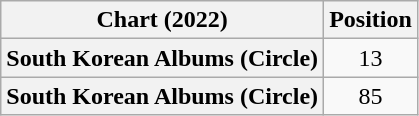<table class="wikitable plainrowheaders" style="text-align:center">
<tr>
<th scope="col">Chart (2022)</th>
<th scope="col">Position</th>
</tr>
<tr>
<th scope="row">South Korean Albums (Circle)</th>
<td>13</td>
</tr>
<tr>
<th scope="row">South Korean Albums (Circle)<br></th>
<td>85</td>
</tr>
</table>
